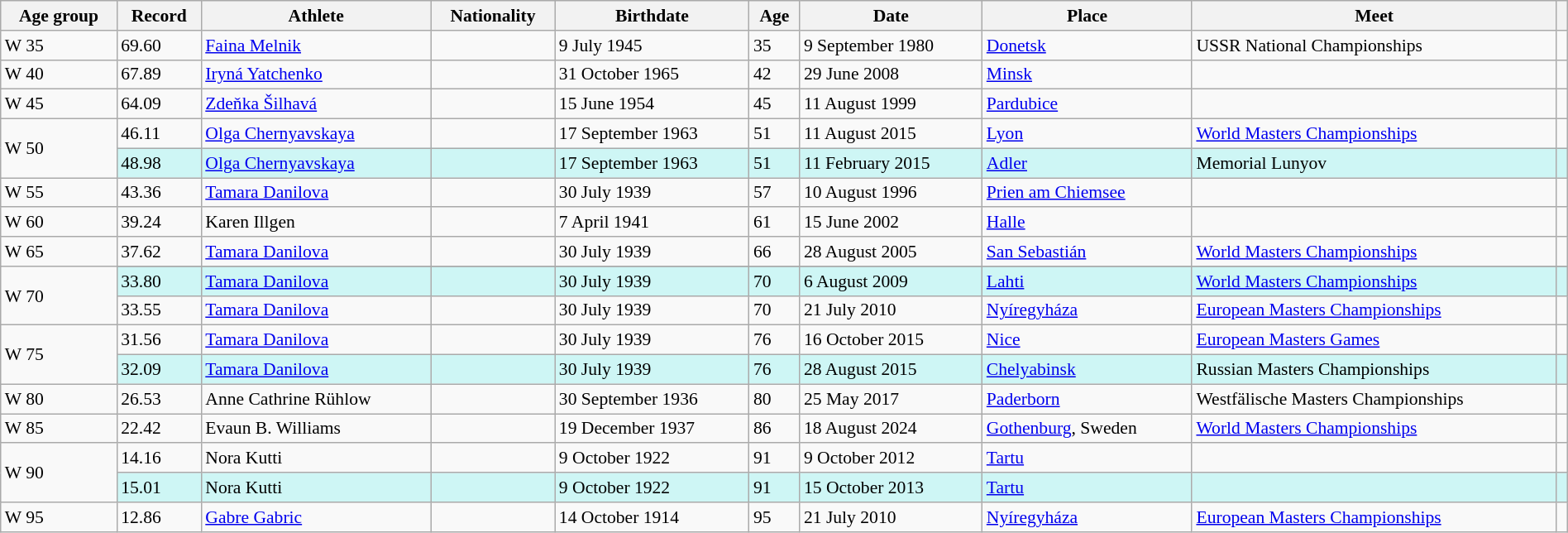<table class="wikitable" style="font-size:90%; width: 100%;">
<tr>
<th>Age group</th>
<th>Record</th>
<th>Athlete</th>
<th>Nationality</th>
<th>Birthdate</th>
<th>Age</th>
<th>Date</th>
<th>Place</th>
<th>Meet</th>
<th></th>
</tr>
<tr>
<td>W 35</td>
<td>69.60</td>
<td><a href='#'>Faina Melnik</a></td>
<td></td>
<td>9 July 1945</td>
<td>35</td>
<td>9 September 1980</td>
<td><a href='#'>Donetsk</a> </td>
<td>USSR National Championships</td>
<td></td>
</tr>
<tr>
<td>W 40</td>
<td>67.89</td>
<td><a href='#'>Iryná Yatchenko</a></td>
<td></td>
<td>31 October 1965</td>
<td>42</td>
<td>29 June 2008</td>
<td><a href='#'>Minsk</a> </td>
<td></td>
<td></td>
</tr>
<tr>
<td>W 45</td>
<td>64.09</td>
<td><a href='#'>Zdeňka Šilhavá</a></td>
<td></td>
<td>15 June 1954</td>
<td>45</td>
<td>11 August 1999</td>
<td><a href='#'>Pardubice</a> </td>
<td></td>
<td></td>
</tr>
<tr>
<td rowspan=2>W 50</td>
<td>46.11</td>
<td><a href='#'>Olga Chernyavskaya</a></td>
<td></td>
<td>17 September 1963</td>
<td>51</td>
<td>11 August 2015</td>
<td><a href='#'>Lyon</a> </td>
<td><a href='#'>World Masters Championships</a></td>
<td></td>
</tr>
<tr style="background:#cef6f5;">
<td>48.98</td>
<td><a href='#'>Olga Chernyavskaya</a></td>
<td></td>
<td>17 September 1963</td>
<td>51</td>
<td>11 February 2015</td>
<td><a href='#'>Adler</a> </td>
<td>Memorial Lunyov</td>
<td></td>
</tr>
<tr>
<td>W 55</td>
<td>43.36</td>
<td><a href='#'>Tamara Danilova</a></td>
<td></td>
<td>30 July 1939</td>
<td>57</td>
<td>10 August 1996</td>
<td><a href='#'>Prien am Chiemsee</a> </td>
<td></td>
<td></td>
</tr>
<tr>
<td>W 60</td>
<td>39.24</td>
<td>Karen Illgen</td>
<td></td>
<td>7 April 1941</td>
<td>61</td>
<td>15 June 2002</td>
<td><a href='#'>Halle</a> </td>
<td></td>
<td></td>
</tr>
<tr>
<td>W 65</td>
<td>37.62</td>
<td><a href='#'>Tamara Danilova</a></td>
<td></td>
<td>30 July 1939</td>
<td>66</td>
<td>28 August 2005</td>
<td><a href='#'>San Sebastián</a> </td>
<td><a href='#'>World Masters Championships</a></td>
<td></td>
</tr>
<tr>
<td rowspan=3>W 70</td>
</tr>
<tr style="background:#cef6f5;">
<td>33.80</td>
<td><a href='#'>Tamara Danilova</a></td>
<td></td>
<td>30 July 1939</td>
<td>70</td>
<td>6 August 2009</td>
<td><a href='#'>Lahti</a> </td>
<td><a href='#'>World Masters Championships</a></td>
<td></td>
</tr>
<tr>
<td>33.55</td>
<td><a href='#'>Tamara Danilova</a></td>
<td></td>
<td>30 July 1939</td>
<td>70</td>
<td>21 July 2010</td>
<td><a href='#'>Nyíregyháza</a> </td>
<td><a href='#'>European Masters Championships</a></td>
<td></td>
</tr>
<tr>
<td rowspan=2>W 75</td>
<td>31.56</td>
<td><a href='#'>Tamara Danilova</a></td>
<td></td>
<td>30 July 1939</td>
<td>76</td>
<td>16 October 2015</td>
<td><a href='#'>Nice</a> </td>
<td><a href='#'>European Masters Games</a></td>
<td></td>
</tr>
<tr style="background:#cef6f5;">
<td>32.09</td>
<td><a href='#'>Tamara Danilova</a></td>
<td></td>
<td>30 July 1939</td>
<td>76</td>
<td>28 August 2015</td>
<td><a href='#'>Chelyabinsk</a> </td>
<td>Russian Masters Championships</td>
<td></td>
</tr>
<tr>
<td>W 80</td>
<td>26.53</td>
<td>Anne Cathrine Rühlow</td>
<td></td>
<td>30 September 1936</td>
<td>80</td>
<td>25 May 2017</td>
<td><a href='#'>Paderborn</a> </td>
<td>Westfälische Masters Championships</td>
<td></td>
</tr>
<tr>
<td>W 85</td>
<td>22.42</td>
<td>Evaun B. Williams</td>
<td></td>
<td>19 December 1937</td>
<td>86</td>
<td>18 August 2024</td>
<td><a href='#'>Gothenburg</a>, Sweden</td>
<td><a href='#'>World Masters Championships</a></td>
<td></td>
</tr>
<tr>
<td rowspan=2>W 90</td>
<td>14.16</td>
<td>Nora Kutti</td>
<td></td>
<td>9 October 1922</td>
<td>91</td>
<td>9 October 2012</td>
<td><a href='#'>Tartu</a> </td>
<td></td>
<td></td>
</tr>
<tr style="background:#cef6f5;">
<td>15.01</td>
<td>Nora Kutti</td>
<td></td>
<td>9 October 1922</td>
<td>91</td>
<td>15 October 2013</td>
<td><a href='#'>Tartu</a> </td>
<td></td>
<td></td>
</tr>
<tr>
<td>W 95</td>
<td>12.86</td>
<td><a href='#'>Gabre Gabric</a></td>
<td></td>
<td>14 October 1914</td>
<td>95</td>
<td>21 July 2010</td>
<td><a href='#'>Nyíregyháza</a> </td>
<td><a href='#'>European Masters Championships</a></td>
<td></td>
</tr>
</table>
